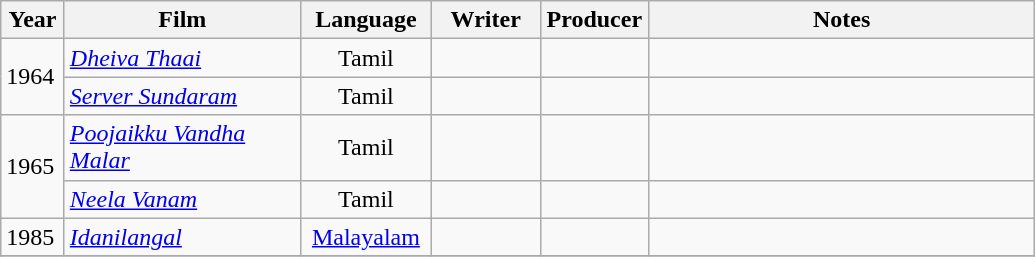<table class="wikitable sortable">
<tr>
<th style="width:35px;">Year</th>
<th style="width:150px;">Film</th>
<th style="text-align:center; width:80px;">Language</th>
<th style="width:65px;">Writer</th>
<th style="width:65px;">Producer</th>
<th style="text-align:center; width:250px;" class="unsortable">Notes</th>
</tr>
<tr>
<td rowspan=2>1964</td>
<td><em><a href='#'>Dheiva Thaai</a></em></td>
<td style="text-align:center;">Tamil</td>
<td style="text-align:center;"></td>
<td style="text-align:center;"></td>
<td></td>
</tr>
<tr>
<td><em><a href='#'>Server Sundaram</a></em></td>
<td style="text-align:center;">Tamil</td>
<td style="text-align:center;"></td>
<td style="text-align:center;"></td>
<td></td>
</tr>
<tr>
<td rowspan=2>1965</td>
<td><em><a href='#'>Poojaikku Vandha Malar</a></em></td>
<td style="text-align:center;">Tamil</td>
<td style="text-align:center;"></td>
<td style="text-align:center;"></td>
<td></td>
</tr>
<tr>
<td><em><a href='#'>Neela Vanam</a></em></td>
<td style="text-align:center;">Tamil</td>
<td style="text-align:center;"></td>
<td style="text-align:center;"></td>
<td></td>
</tr>
<tr>
<td>1985</td>
<td><em><a href='#'>Idanilangal</a></em></td>
<td style="text-align:center;"><a href='#'>Malayalam</a></td>
<td style="text-align:center;"></td>
<td style="text-align:center;"></td>
<td></td>
</tr>
<tr>
</tr>
</table>
